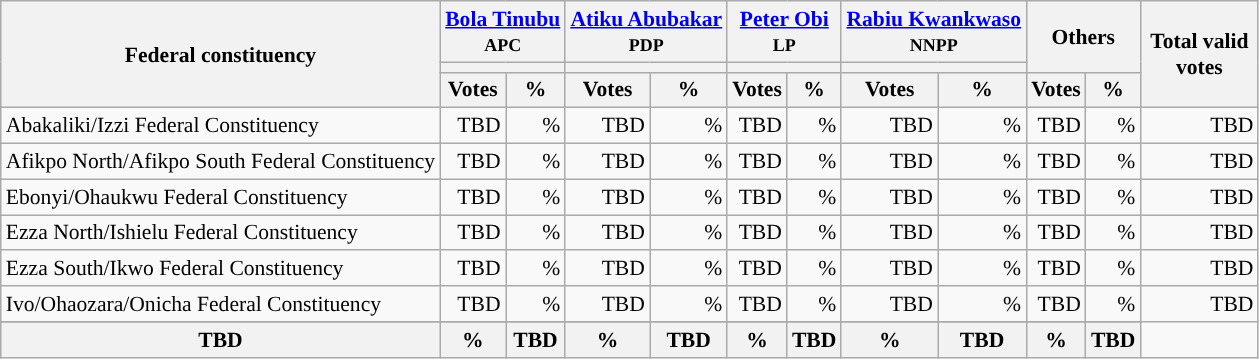<table class="wikitable sortable" style="text-align:right; font-size:90%">
<tr>
<th rowspan="3" style="max-width:7.5em;">Federal constituency</th>
<th colspan="2"><a href='#'>Bola Tinubu</a><br><small>APC</small></th>
<th colspan="2"><a href='#'>Atiku Abubakar</a><br><small>PDP</small></th>
<th colspan="2"><a href='#'>Peter Obi</a><br><small>LP</small></th>
<th colspan="2"><a href='#'>Rabiu Kwankwaso</a><br><small>NNPP</small></th>
<th colspan="2" rowspan="2">Others</th>
<th rowspan="3" style="max-width:5em;">Total valid votes</th>
</tr>
<tr>
<th colspan=2 style="background-color:"></th>
<th colspan=2 style="background-color:"></th>
<th colspan=2 style="background-color:"></th>
<th colspan=2 style="background-color:"></th>
</tr>
<tr>
<th>Votes</th>
<th>%</th>
<th>Votes</th>
<th>%</th>
<th>Votes</th>
<th>%</th>
<th>Votes</th>
<th>%</th>
<th>Votes</th>
<th>%</th>
</tr>
<tr style="background-color:#">
<td style="text-align:left;">Abakaliki/Izzi Federal Constituency</td>
<td>TBD</td>
<td>%</td>
<td>TBD</td>
<td>%</td>
<td>TBD</td>
<td>%</td>
<td>TBD</td>
<td>%</td>
<td>TBD</td>
<td>%</td>
<td>TBD</td>
</tr>
<tr style="background-color:#">
<td style="text-align:left;">Afikpo North/Afikpo South Federal Constituency</td>
<td>TBD</td>
<td>%</td>
<td>TBD</td>
<td>%</td>
<td>TBD</td>
<td>%</td>
<td>TBD</td>
<td>%</td>
<td>TBD</td>
<td>%</td>
<td>TBD</td>
</tr>
<tr style="background-color:#">
<td style="text-align:left;">Ebonyi/Ohaukwu Federal Constituency</td>
<td>TBD</td>
<td>%</td>
<td>TBD</td>
<td>%</td>
<td>TBD</td>
<td>%</td>
<td>TBD</td>
<td>%</td>
<td>TBD</td>
<td>%</td>
<td>TBD</td>
</tr>
<tr style="background-color:#">
<td style="text-align:left;">Ezza North/Ishielu Federal Constituency</td>
<td>TBD</td>
<td>%</td>
<td>TBD</td>
<td>%</td>
<td>TBD</td>
<td>%</td>
<td>TBD</td>
<td>%</td>
<td>TBD</td>
<td>%</td>
<td>TBD</td>
</tr>
<tr style="background-color:#">
<td style="text-align:left;">Ezza South/Ikwo Federal Constituency</td>
<td>TBD</td>
<td>%</td>
<td>TBD</td>
<td>%</td>
<td>TBD</td>
<td>%</td>
<td>TBD</td>
<td>%</td>
<td>TBD</td>
<td>%</td>
<td>TBD</td>
</tr>
<tr style="background-color:#">
<td style="text-align:left;">Ivo/Ohaozara/Onicha Federal Constituency</td>
<td>TBD</td>
<td>%</td>
<td>TBD</td>
<td>%</td>
<td>TBD</td>
<td>%</td>
<td>TBD</td>
<td>%</td>
<td>TBD</td>
<td>%</td>
<td>TBD</td>
</tr>
<tr>
</tr>
<tr>
<th>TBD</th>
<th>%</th>
<th>TBD</th>
<th>%</th>
<th>TBD</th>
<th>%</th>
<th>TBD</th>
<th>%</th>
<th>TBD</th>
<th>%</th>
<th>TBD</th>
</tr>
</table>
